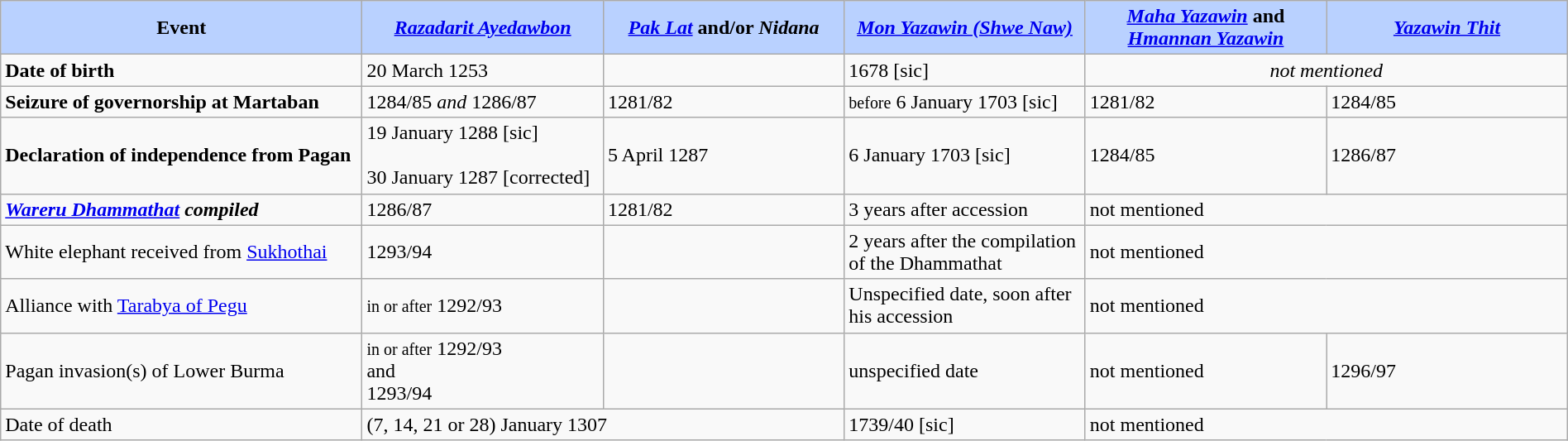<table width=100% class="wikitable">
<tr>
<th style="background-color:#B9D1FF" width=15%>Event</th>
<th style="background-color:#B9D1FF" width=10%><em><a href='#'>Razadarit Ayedawbon</a></em></th>
<th style="background-color:#B9D1FF" width=10%><em><a href='#'>Pak Lat</a></em> and/or <em>Nidana</em></th>
<th style="background-color:#B9D1FF" width=10%><em><a href='#'>Mon Yazawin (Shwe Naw)</a></em></th>
<th style="background-color:#B9D1FF" width=10%><em><a href='#'>Maha Yazawin</a></em> and <em><a href='#'>Hmannan Yazawin</a></em></th>
<th style="background-color:#B9D1FF" width=10%><em><a href='#'>Yazawin Thit</a></em></th>
</tr>
<tr>
<td><strong>Date of birth</strong></td>
<td>20 March 1253</td>
<td></td>
<td> 1678 [sic]</td>
<td colspan=2 style="text-align:center;"><em>not mentioned</em></td>
</tr>
<tr>
<td><strong>Seizure of governorship at Martaban</strong></td>
<td>1284/85 <em>and</em> 1286/87</td>
<td>1281/82</td>
<td><small>before</small> 6 January 1703 [sic]</td>
<td>1281/82</td>
<td>1284/85</td>
</tr>
<tr>
<td><strong>Declaration of independence from Pagan</strong></td>
<td>19 January 1288 [sic] <br> <br> 30 January 1287 [corrected]</td>
<td>5 April 1287</td>
<td>6 January 1703 [sic]</td>
<td>1284/85</td>
<td>1286/87</td>
</tr>
<tr>
<td><strong><em><a href='#'>Wareru Dhammathat</a><em> compiled<strong></td>
<td>1286/87</td>
<td>1281/82</td>
<td>3 years after accession</td>
<td colspan=2></em>not mentioned<em></td>
</tr>
<tr>
<td></strong>White elephant received from <a href='#'>Sukhothai</a><strong></td>
<td>1293/94</td>
<td></td>
<td>2 years after the compilation of the </em>Dhammathat<em></td>
<td colspan=2></em>not mentioned<em></td>
</tr>
<tr>
<td></strong>Alliance with <a href='#'>Tarabya of Pegu</a><strong></td>
<td><small>in or after</small> 1292/93</td>
<td></td>
<td>Unspecified date, soon after his accession</td>
<td colspan=2></em>not mentioned<em></td>
</tr>
<tr>
<td></strong>Pagan invasion(s) of Lower Burma<strong></td>
<td><small>in or after</small> 1292/93 <br> and <br>1293/94</td>
<td></td>
<td>unspecified date</td>
<td></em>not mentioned<em></td>
<td>1296/97</td>
</tr>
<tr>
<td></strong>Date of death<strong></td>
<td colspan=2>(7, 14, 21 or 28) January 1307</td>
<td>1739/40 [sic]</td>
<td colspan=2></em>not mentioned<em></td>
</tr>
</table>
